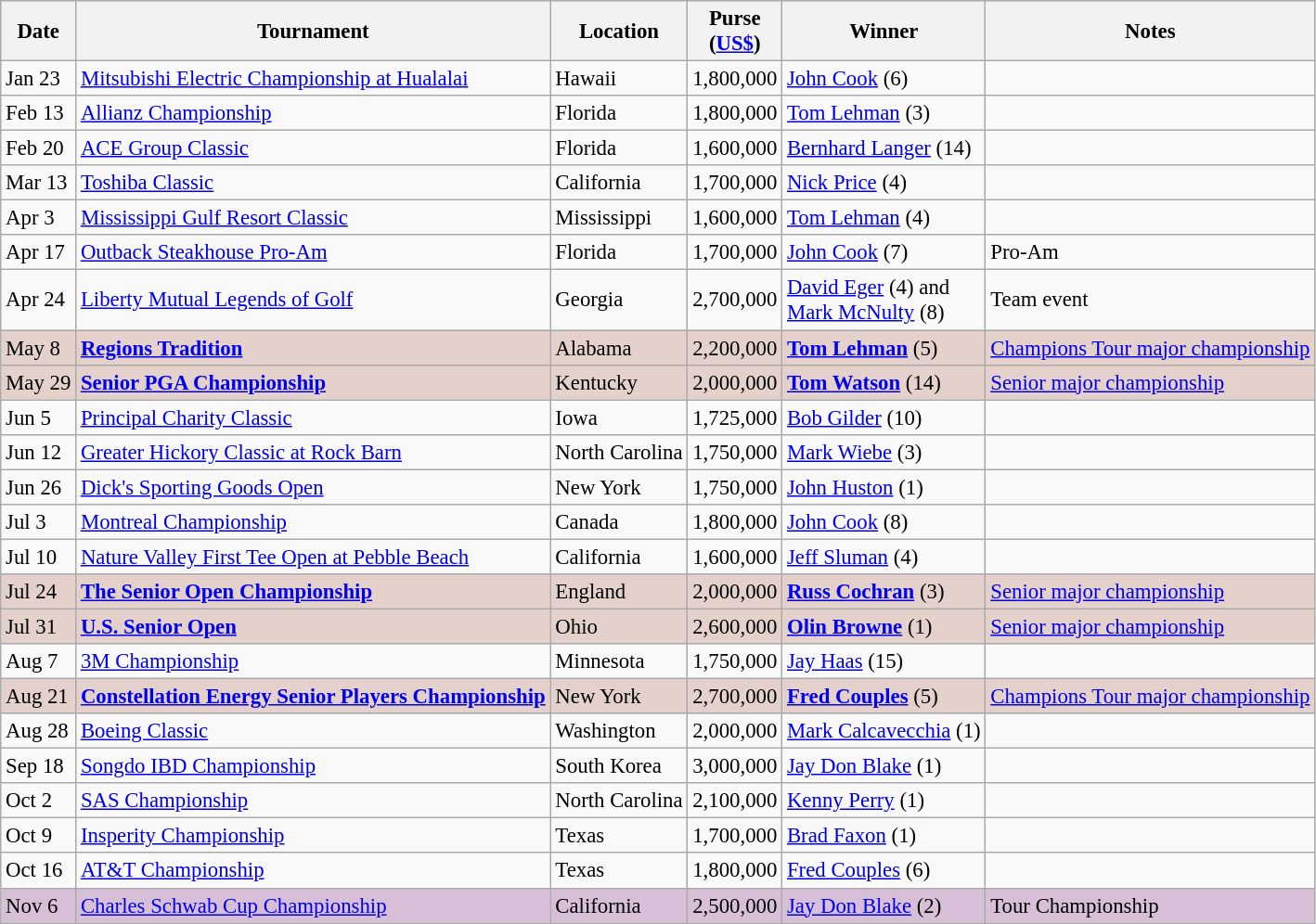<table class="wikitable" style="font-size:95%">
<tr>
<th>Date</th>
<th>Tournament</th>
<th>Location</th>
<th>Purse<br>(<a href='#'>US$</a>)</th>
<th>Winner</th>
<th>Notes</th>
</tr>
<tr>
<td>Jan 23</td>
<td><a href='#'>Mitsubishi Electric Championship at Hualalai</a></td>
<td>Hawaii</td>
<td align=right>1,800,000</td>
<td> <a href='#'>John Cook</a> (6)</td>
<td></td>
</tr>
<tr>
<td>Feb 13</td>
<td><a href='#'>Allianz Championship</a></td>
<td>Florida</td>
<td align=right>1,800,000</td>
<td> <a href='#'>Tom Lehman</a> (3)</td>
<td></td>
</tr>
<tr>
<td>Feb 20</td>
<td><a href='#'>ACE Group Classic</a></td>
<td>Florida</td>
<td align=right>1,600,000</td>
<td> <a href='#'>Bernhard Langer</a> (14)</td>
<td></td>
</tr>
<tr>
<td>Mar 13</td>
<td><a href='#'>Toshiba Classic</a></td>
<td>California</td>
<td align=right>1,700,000</td>
<td> <a href='#'>Nick Price</a> (4)</td>
<td></td>
</tr>
<tr>
<td>Apr 3</td>
<td><a href='#'>Mississippi Gulf Resort Classic</a></td>
<td>Mississippi</td>
<td align=right>1,600,000</td>
<td> <a href='#'>Tom Lehman</a> (4)</td>
<td></td>
</tr>
<tr>
<td>Apr 17</td>
<td><a href='#'>Outback Steakhouse Pro-Am</a></td>
<td>Florida</td>
<td align=right>1,700,000</td>
<td> <a href='#'>John Cook</a> (7)</td>
<td>Pro-Am</td>
</tr>
<tr>
<td>Apr 24</td>
<td><a href='#'>Liberty Mutual Legends of Golf</a></td>
<td>Georgia</td>
<td align=right>2,700,000</td>
<td> <a href='#'>David Eger</a> (4) and<br> <a href='#'>Mark McNulty</a> (8)</td>
<td>Team event</td>
</tr>
<tr style="background:#e5d1cb;">
<td>May 8</td>
<td><strong><a href='#'>Regions Tradition</a></strong></td>
<td>Alabama</td>
<td align=right>2,200,000</td>
<td> <strong><a href='#'>Tom Lehman</a></strong> (5)</td>
<td><a href='#'>Champions Tour major championship</a></td>
</tr>
<tr style="background:#e5d1cb;">
<td>May 29</td>
<td><strong><a href='#'>Senior PGA Championship</a></strong></td>
<td>Kentucky</td>
<td align=right>2,000,000</td>
<td> <strong><a href='#'>Tom Watson</a></strong> (14)</td>
<td><a href='#'>Senior major championship</a></td>
</tr>
<tr>
<td>Jun 5</td>
<td><a href='#'>Principal Charity Classic</a></td>
<td>Iowa</td>
<td align=right>1,725,000</td>
<td> <a href='#'>Bob Gilder</a> (10)</td>
<td></td>
</tr>
<tr>
<td>Jun 12</td>
<td><a href='#'>Greater Hickory Classic at Rock Barn</a></td>
<td>North Carolina</td>
<td align=right>1,750,000</td>
<td> <a href='#'>Mark Wiebe</a> (3)</td>
<td></td>
</tr>
<tr>
<td>Jun 26</td>
<td><a href='#'>Dick's Sporting Goods Open</a></td>
<td>New York</td>
<td align=right>1,750,000</td>
<td> <a href='#'>John Huston</a> (1)</td>
<td></td>
</tr>
<tr>
<td>Jul 3</td>
<td><a href='#'>Montreal Championship</a></td>
<td>Canada</td>
<td align=right>1,800,000</td>
<td> <a href='#'>John Cook</a> (8)</td>
<td></td>
</tr>
<tr>
<td>Jul 10</td>
<td><a href='#'>Nature Valley First Tee Open at Pebble Beach</a></td>
<td>California</td>
<td align=right>1,600,000</td>
<td> <a href='#'>Jeff Sluman</a> (4)</td>
<td></td>
</tr>
<tr style="background:#e5d1cb;">
<td>Jul 24</td>
<td><strong><a href='#'>The Senior Open Championship</a></strong></td>
<td>England</td>
<td align=right>2,000,000</td>
<td> <strong><a href='#'>Russ Cochran</a></strong> (3)</td>
<td><a href='#'>Senior major championship</a></td>
</tr>
<tr style="background:#e5d1cb;">
<td>Jul 31</td>
<td><strong><a href='#'>U.S. Senior Open</a></strong></td>
<td>Ohio</td>
<td align=right>2,600,000</td>
<td> <strong><a href='#'>Olin Browne</a></strong> (1)</td>
<td><a href='#'>Senior major championship</a></td>
</tr>
<tr>
<td>Aug 7</td>
<td><a href='#'>3M Championship</a></td>
<td>Minnesota</td>
<td align=right>1,750,000</td>
<td> <a href='#'>Jay Haas</a> (15)</td>
<td></td>
</tr>
<tr style="background:#e5d1cb;">
<td>Aug 21</td>
<td><strong><a href='#'>Constellation Energy Senior Players Championship</a></strong></td>
<td>New York</td>
<td align=right>2,700,000</td>
<td> <strong><a href='#'>Fred Couples</a></strong> (5)</td>
<td><a href='#'>Champions Tour major championship</a></td>
</tr>
<tr>
<td>Aug 28</td>
<td><a href='#'>Boeing Classic</a></td>
<td>Washington</td>
<td align=right>2,000,000</td>
<td> <a href='#'>Mark Calcavecchia</a> (1)</td>
<td></td>
</tr>
<tr>
<td>Sep 18</td>
<td><a href='#'>Songdo IBD Championship</a></td>
<td>South Korea</td>
<td align=right>3,000,000</td>
<td> <a href='#'>Jay Don Blake</a> (1)</td>
<td></td>
</tr>
<tr>
<td>Oct 2</td>
<td><a href='#'>SAS Championship</a></td>
<td>North Carolina</td>
<td align=right>2,100,000</td>
<td> <a href='#'>Kenny Perry</a> (1)</td>
<td></td>
</tr>
<tr>
<td>Oct 9</td>
<td><a href='#'>Insperity Championship</a></td>
<td>Texas</td>
<td align=right>1,700,000</td>
<td> <a href='#'>Brad Faxon</a> (1)</td>
<td></td>
</tr>
<tr>
<td>Oct 16</td>
<td><a href='#'>AT&T Championship</a></td>
<td>Texas</td>
<td align=right>1,800,000</td>
<td> <a href='#'>Fred Couples</a> (6)</td>
<td></td>
</tr>
<tr style="background:thistle;">
<td>Nov 6</td>
<td><a href='#'>Charles Schwab Cup Championship</a></td>
<td>California</td>
<td align=right>2,500,000</td>
<td> <a href='#'>Jay Don Blake</a> (2)</td>
<td>Tour Championship</td>
</tr>
</table>
